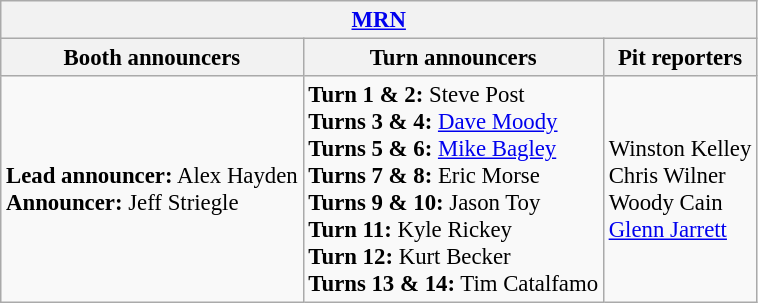<table class="wikitable" style="font-size: 95%">
<tr>
<th colspan="3"><a href='#'>MRN</a></th>
</tr>
<tr>
<th>Booth announcers</th>
<th>Turn announcers</th>
<th>Pit reporters</th>
</tr>
<tr>
<td><strong>Lead announcer:</strong> Alex Hayden<br><strong>Announcer:</strong> Jeff Striegle</td>
<td><strong>Turn 1 & 2:</strong> Steve Post<br><strong>Turns 3 & 4:</strong> <a href='#'>Dave Moody</a><br><strong>Turns 5 & 6:</strong> <a href='#'>Mike Bagley</a><br><strong>Turns 7 & 8:</strong> Eric Morse<br><strong>Turns 9 & 10:</strong> Jason Toy<br><strong>Turn 11:</strong> Kyle Rickey<br><strong>Turn 12:</strong> Kurt Becker<br><strong>Turns 13 & 14:</strong> Tim Catalfamo</td>
<td>Winston Kelley<br>Chris Wilner<br>Woody Cain<br><a href='#'>Glenn Jarrett</a></td>
</tr>
</table>
